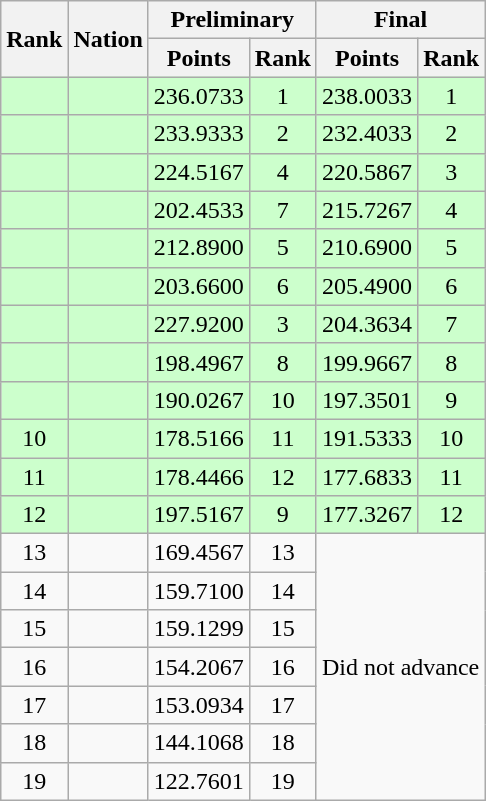<table class="wikitable sortable" style="text-align:center">
<tr>
<th rowspan=2>Rank</th>
<th rowspan=2>Nation</th>
<th colspan=2>Preliminary</th>
<th colspan=2>Final</th>
</tr>
<tr>
<th>Points</th>
<th>Rank</th>
<th>Points</th>
<th>Rank</th>
</tr>
<tr bgcolor=ccffcc>
<td></td>
<td align=left></td>
<td>236.0733</td>
<td>1</td>
<td>238.0033</td>
<td>1</td>
</tr>
<tr bgcolor=ccffcc>
<td></td>
<td align=left></td>
<td>233.9333</td>
<td>2</td>
<td>232.4033</td>
<td>2</td>
</tr>
<tr bgcolor=ccffcc>
<td></td>
<td align=left></td>
<td>224.5167</td>
<td>4</td>
<td>220.5867</td>
<td>3</td>
</tr>
<tr bgcolor=ccffcc>
<td></td>
<td align=left></td>
<td>202.4533</td>
<td>7</td>
<td>215.7267</td>
<td>4</td>
</tr>
<tr bgcolor=ccffcc>
<td></td>
<td align=left></td>
<td>212.8900</td>
<td>5</td>
<td>210.6900</td>
<td>5</td>
</tr>
<tr bgcolor=ccffcc>
<td></td>
<td align=left></td>
<td>203.6600</td>
<td>6</td>
<td>205.4900</td>
<td>6</td>
</tr>
<tr bgcolor=ccffcc>
<td></td>
<td align=left></td>
<td>227.9200</td>
<td>3</td>
<td>204.3634</td>
<td>7</td>
</tr>
<tr bgcolor=ccffcc>
<td></td>
<td align=left></td>
<td>198.4967</td>
<td>8</td>
<td>199.9667</td>
<td>8</td>
</tr>
<tr bgcolor=ccffcc>
<td></td>
<td align=left></td>
<td>190.0267</td>
<td>10</td>
<td>197.3501</td>
<td>9</td>
</tr>
<tr bgcolor=ccffcc>
<td>10</td>
<td align=left></td>
<td>178.5166</td>
<td>11</td>
<td>191.5333</td>
<td>10</td>
</tr>
<tr bgcolor=ccffcc>
<td>11</td>
<td align=left></td>
<td>178.4466</td>
<td>12</td>
<td>177.6833</td>
<td>11</td>
</tr>
<tr bgcolor=ccffcc>
<td>12</td>
<td align=left></td>
<td>197.5167</td>
<td>9</td>
<td>177.3267</td>
<td>12</td>
</tr>
<tr>
<td>13</td>
<td align=left></td>
<td>169.4567</td>
<td>13</td>
<td rowspan=7 colspan=2>Did not advance</td>
</tr>
<tr>
<td>14</td>
<td align=left></td>
<td>159.7100</td>
<td>14</td>
</tr>
<tr>
<td>15</td>
<td align=left></td>
<td>159.1299</td>
<td>15</td>
</tr>
<tr>
<td>16</td>
<td align=left></td>
<td>154.2067</td>
<td>16</td>
</tr>
<tr>
<td>17</td>
<td align=left></td>
<td>153.0934</td>
<td>17</td>
</tr>
<tr>
<td>18</td>
<td align=left></td>
<td>144.1068</td>
<td>18</td>
</tr>
<tr>
<td>19</td>
<td align=left></td>
<td>122.7601</td>
<td>19</td>
</tr>
</table>
